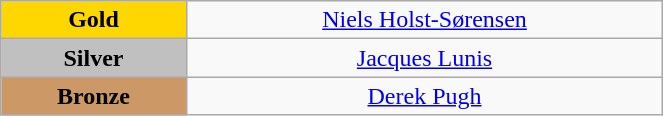<table class="wikitable" style="text-align:center; " width="35%">
<tr>
<td bgcolor="gold"><strong>Gold</strong></td>
<td><a href='#'>Niels Holst-Sørensen</a><br>  <small><em></em></small></td>
</tr>
<tr>
<td bgcolor="silver"><strong>Silver</strong></td>
<td><a href='#'>Jacques Lunis</a><br>  <small><em></em></small></td>
</tr>
<tr>
<td bgcolor="CC9966"><strong>Bronze</strong></td>
<td><a href='#'>Derek Pugh</a><br>  <small><em></em></small></td>
</tr>
</table>
